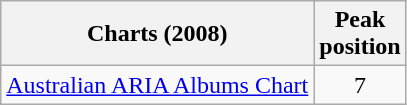<table class="wikitable sortable">
<tr>
<th align="left">Charts (2008)</th>
<th align="left">Peak<br>position</th>
</tr>
<tr>
<td align="left"><a href='#'>Australian ARIA Albums Chart</a></td>
<td style="text-align:center;">7</td>
</tr>
</table>
